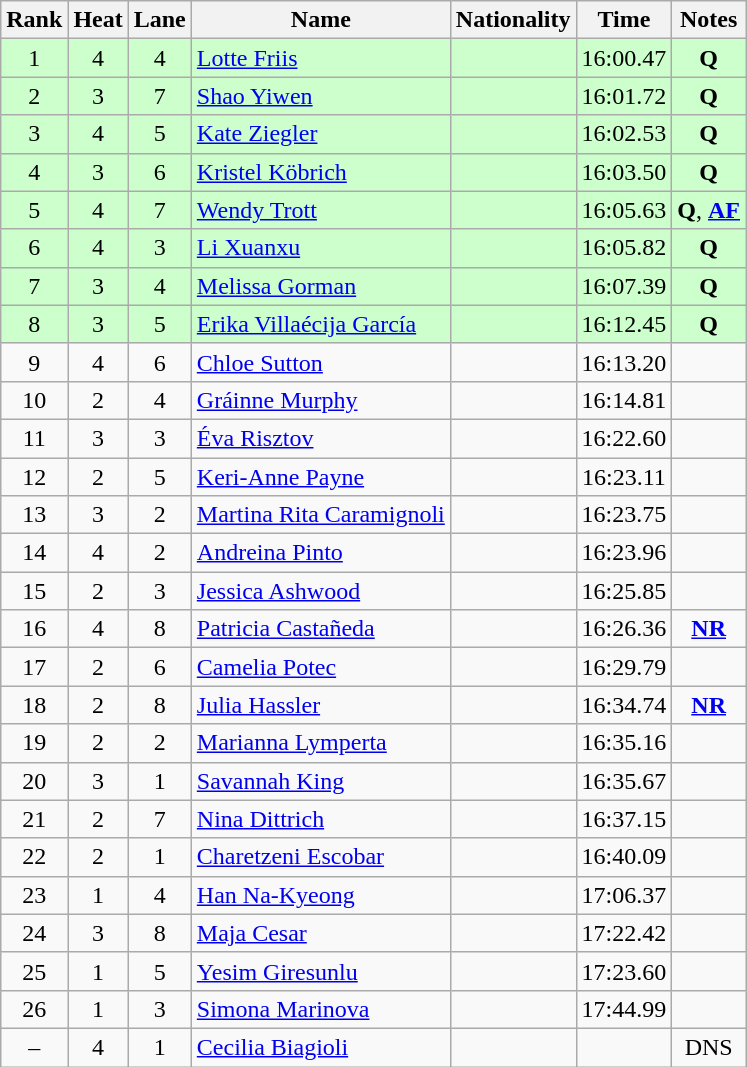<table class="wikitable sortable" style="text-align:center">
<tr>
<th>Rank</th>
<th>Heat</th>
<th>Lane</th>
<th>Name</th>
<th>Nationality</th>
<th>Time</th>
<th>Notes</th>
</tr>
<tr bgcolor=ccffcc>
<td>1</td>
<td>4</td>
<td>4</td>
<td align=left><a href='#'>Lotte Friis</a></td>
<td align=left></td>
<td>16:00.47</td>
<td><strong>Q</strong></td>
</tr>
<tr bgcolor=ccffcc>
<td>2</td>
<td>3</td>
<td>7</td>
<td align=left><a href='#'>Shao Yiwen</a></td>
<td align=left></td>
<td>16:01.72</td>
<td><strong>Q</strong></td>
</tr>
<tr bgcolor=ccffcc>
<td>3</td>
<td>4</td>
<td>5</td>
<td align=left><a href='#'>Kate Ziegler</a></td>
<td align=left></td>
<td>16:02.53</td>
<td><strong>Q</strong></td>
</tr>
<tr bgcolor=ccffcc>
<td>4</td>
<td>3</td>
<td>6</td>
<td align=left><a href='#'>Kristel Köbrich</a></td>
<td align=left></td>
<td>16:03.50</td>
<td><strong>Q</strong></td>
</tr>
<tr bgcolor=ccffcc>
<td>5</td>
<td>4</td>
<td>7</td>
<td align=left><a href='#'>Wendy Trott</a></td>
<td align=left></td>
<td>16:05.63</td>
<td><strong>Q</strong>, <strong><a href='#'>AF</a></strong></td>
</tr>
<tr bgcolor=ccffcc>
<td>6</td>
<td>4</td>
<td>3</td>
<td align=left><a href='#'>Li Xuanxu</a></td>
<td align=left></td>
<td>16:05.82</td>
<td><strong>Q</strong></td>
</tr>
<tr bgcolor=ccffcc>
<td>7</td>
<td>3</td>
<td>4</td>
<td align=left><a href='#'>Melissa Gorman</a></td>
<td align=left></td>
<td>16:07.39</td>
<td><strong>Q</strong></td>
</tr>
<tr bgcolor=ccffcc>
<td>8</td>
<td>3</td>
<td>5</td>
<td align=left><a href='#'>Erika Villaécija García</a></td>
<td align=left></td>
<td>16:12.45</td>
<td><strong>Q</strong></td>
</tr>
<tr>
<td>9</td>
<td>4</td>
<td>6</td>
<td align=left><a href='#'>Chloe Sutton</a></td>
<td align=left></td>
<td>16:13.20</td>
<td></td>
</tr>
<tr>
<td>10</td>
<td>2</td>
<td>4</td>
<td align=left><a href='#'>Gráinne Murphy</a></td>
<td align=left></td>
<td>16:14.81</td>
<td></td>
</tr>
<tr>
<td>11</td>
<td>3</td>
<td>3</td>
<td align=left><a href='#'>Éva Risztov</a></td>
<td align=left></td>
<td>16:22.60</td>
<td></td>
</tr>
<tr>
<td>12</td>
<td>2</td>
<td>5</td>
<td align=left><a href='#'>Keri-Anne Payne</a></td>
<td align=left></td>
<td>16:23.11</td>
<td></td>
</tr>
<tr>
<td>13</td>
<td>3</td>
<td>2</td>
<td align=left><a href='#'>Martina Rita Caramignoli</a></td>
<td align=left></td>
<td>16:23.75</td>
<td></td>
</tr>
<tr>
<td>14</td>
<td>4</td>
<td>2</td>
<td align=left><a href='#'>Andreina Pinto</a></td>
<td align=left></td>
<td>16:23.96</td>
<td></td>
</tr>
<tr>
<td>15</td>
<td>2</td>
<td>3</td>
<td align=left><a href='#'>Jessica Ashwood</a></td>
<td align=left></td>
<td>16:25.85</td>
<td></td>
</tr>
<tr>
<td>16</td>
<td>4</td>
<td>8</td>
<td align=left><a href='#'>Patricia Castañeda</a></td>
<td align=left></td>
<td>16:26.36</td>
<td><strong><a href='#'>NR</a></strong></td>
</tr>
<tr>
<td>17</td>
<td>2</td>
<td>6</td>
<td align=left><a href='#'>Camelia Potec</a></td>
<td align=left></td>
<td>16:29.79</td>
<td></td>
</tr>
<tr>
<td>18</td>
<td>2</td>
<td>8</td>
<td align=left><a href='#'>Julia Hassler</a></td>
<td align=left></td>
<td>16:34.74</td>
<td><strong><a href='#'>NR</a></strong></td>
</tr>
<tr>
<td>19</td>
<td>2</td>
<td>2</td>
<td align=left><a href='#'>Marianna Lymperta</a></td>
<td align=left></td>
<td>16:35.16</td>
<td></td>
</tr>
<tr>
<td>20</td>
<td>3</td>
<td>1</td>
<td align=left><a href='#'>Savannah King</a></td>
<td align=left></td>
<td>16:35.67</td>
<td></td>
</tr>
<tr>
<td>21</td>
<td>2</td>
<td>7</td>
<td align=left><a href='#'>Nina Dittrich</a></td>
<td align=left></td>
<td>16:37.15</td>
<td></td>
</tr>
<tr>
<td>22</td>
<td>2</td>
<td>1</td>
<td align=left><a href='#'>Charetzeni Escobar</a></td>
<td align=left></td>
<td>16:40.09</td>
<td></td>
</tr>
<tr>
<td>23</td>
<td>1</td>
<td>4</td>
<td align=left><a href='#'>Han Na-Kyeong</a></td>
<td align=left></td>
<td>17:06.37</td>
<td></td>
</tr>
<tr>
<td>24</td>
<td>3</td>
<td>8</td>
<td align=left><a href='#'>Maja Cesar</a></td>
<td align=left></td>
<td>17:22.42</td>
<td></td>
</tr>
<tr>
<td>25</td>
<td>1</td>
<td>5</td>
<td align=left><a href='#'>Yesim Giresunlu</a></td>
<td align=left></td>
<td>17:23.60</td>
<td></td>
</tr>
<tr>
<td>26</td>
<td>1</td>
<td>3</td>
<td align=left><a href='#'>Simona Marinova</a></td>
<td align=left></td>
<td>17:44.99</td>
<td></td>
</tr>
<tr>
<td>–</td>
<td>4</td>
<td>1</td>
<td align=left><a href='#'>Cecilia Biagioli</a></td>
<td align=left></td>
<td></td>
<td>DNS</td>
</tr>
</table>
